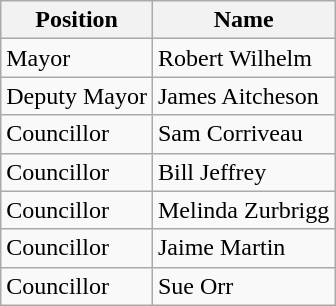<table class="wikitable">
<tr>
<th>Position</th>
<th>Name</th>
</tr>
<tr>
<td>Mayor</td>
<td>Robert Wilhelm</td>
</tr>
<tr>
<td>Deputy Mayor</td>
<td>James Aitcheson</td>
</tr>
<tr>
<td>Councillor</td>
<td>Sam Corriveau</td>
</tr>
<tr>
<td>Councillor</td>
<td>Bill Jeffrey</td>
</tr>
<tr>
<td>Councillor</td>
<td>Melinda Zurbrigg</td>
</tr>
<tr>
<td>Councillor</td>
<td>Jaime Martin</td>
</tr>
<tr>
<td>Councillor</td>
<td>Sue Orr</td>
</tr>
</table>
